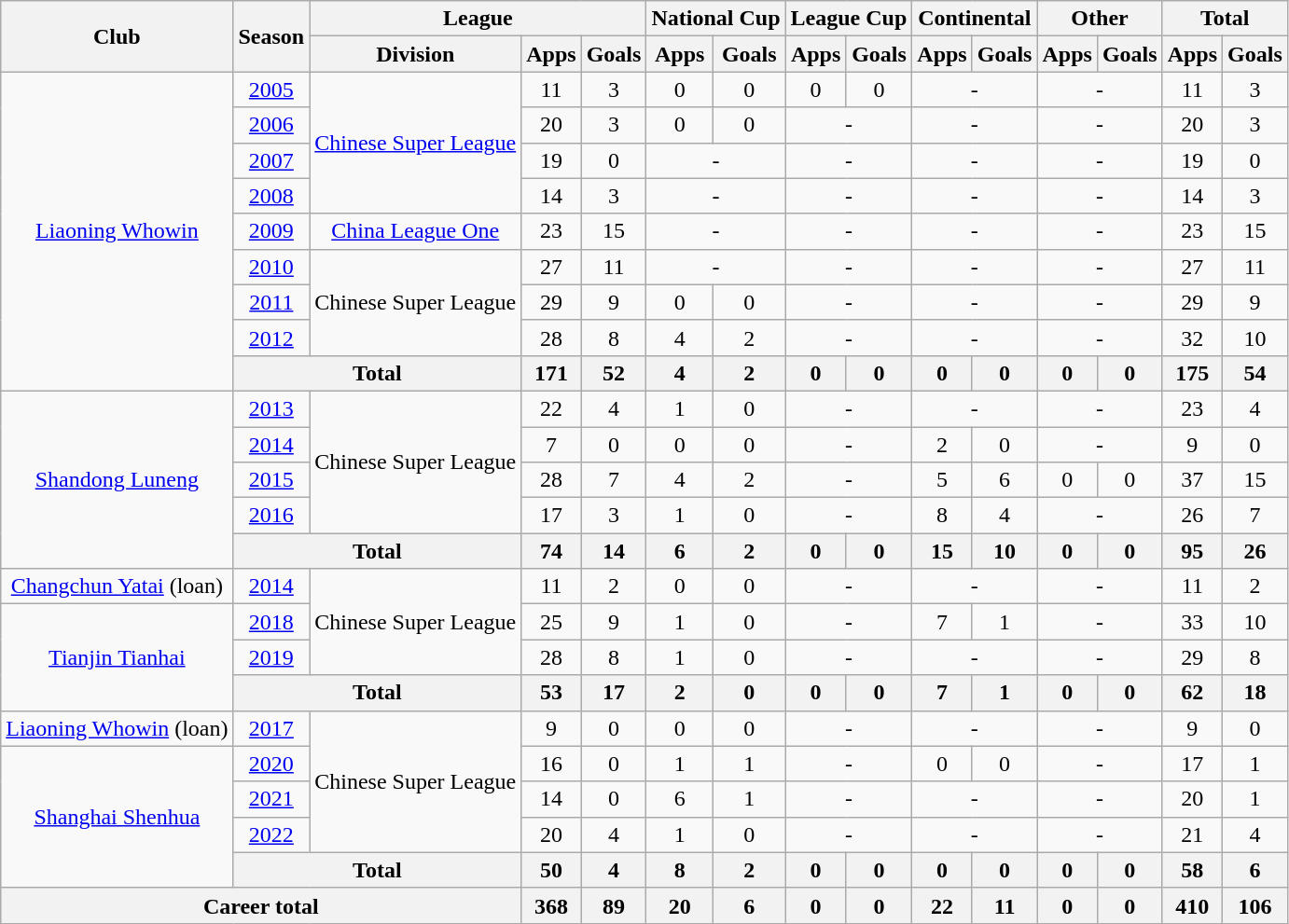<table class="wikitable" style="text-align: center">
<tr>
<th rowspan="2">Club</th>
<th rowspan="2">Season</th>
<th colspan="3">League</th>
<th colspan="2">National Cup</th>
<th colspan="2">League Cup</th>
<th colspan="2">Continental</th>
<th colspan="2">Other</th>
<th colspan="2">Total</th>
</tr>
<tr>
<th>Division</th>
<th>Apps</th>
<th>Goals</th>
<th>Apps</th>
<th>Goals</th>
<th>Apps</th>
<th>Goals</th>
<th>Apps</th>
<th>Goals</th>
<th>Apps</th>
<th>Goals</th>
<th>Apps</th>
<th>Goals</th>
</tr>
<tr>
<td rowspan=9><a href='#'>Liaoning Whowin</a></td>
<td><a href='#'>2005</a></td>
<td rowspan="4"><a href='#'>Chinese Super League</a></td>
<td>11</td>
<td>3</td>
<td>0</td>
<td>0</td>
<td>0</td>
<td>0</td>
<td colspan="2">-</td>
<td colspan="2">-</td>
<td>11</td>
<td>3</td>
</tr>
<tr>
<td><a href='#'>2006</a></td>
<td>20</td>
<td>3</td>
<td>0</td>
<td>0</td>
<td colspan="2">-</td>
<td colspan="2">-</td>
<td colspan="2">-</td>
<td>20</td>
<td>3</td>
</tr>
<tr>
<td><a href='#'>2007</a></td>
<td>19</td>
<td>0</td>
<td colspan="2">-</td>
<td colspan="2">-</td>
<td colspan="2">-</td>
<td colspan="2">-</td>
<td>19</td>
<td>0</td>
</tr>
<tr>
<td><a href='#'>2008</a></td>
<td>14</td>
<td>3</td>
<td colspan="2">-</td>
<td colspan="2">-</td>
<td colspan="2">-</td>
<td colspan="2">-</td>
<td>14</td>
<td>3</td>
</tr>
<tr>
<td><a href='#'>2009</a></td>
<td><a href='#'>China League One</a></td>
<td>23</td>
<td>15</td>
<td colspan="2">-</td>
<td colspan="2">-</td>
<td colspan="2">-</td>
<td colspan="2">-</td>
<td>23</td>
<td>15</td>
</tr>
<tr>
<td><a href='#'>2010</a></td>
<td rowspan=3>Chinese Super League</td>
<td>27</td>
<td>11</td>
<td colspan="2">-</td>
<td colspan="2">-</td>
<td colspan="2">-</td>
<td colspan="2">-</td>
<td>27</td>
<td>11</td>
</tr>
<tr>
<td><a href='#'>2011</a></td>
<td>29</td>
<td>9</td>
<td>0</td>
<td>0</td>
<td colspan="2">-</td>
<td colspan="2">-</td>
<td colspan="2">-</td>
<td>29</td>
<td>9</td>
</tr>
<tr>
<td><a href='#'>2012</a></td>
<td>28</td>
<td>8</td>
<td>4</td>
<td>2</td>
<td colspan="2">-</td>
<td colspan="2">-</td>
<td colspan="2">-</td>
<td>32</td>
<td>10</td>
</tr>
<tr>
<th colspan="2"><strong>Total</strong></th>
<th>171</th>
<th>52</th>
<th>4</th>
<th>2</th>
<th>0</th>
<th>0</th>
<th>0</th>
<th>0</th>
<th>0</th>
<th>0</th>
<th>175</th>
<th>54</th>
</tr>
<tr>
<td rowspan=5><a href='#'>Shandong Luneng</a></td>
<td><a href='#'>2013</a></td>
<td rowspan=4>Chinese Super League</td>
<td>22</td>
<td>4</td>
<td>1</td>
<td>0</td>
<td colspan="2">-</td>
<td colspan="2">-</td>
<td colspan="2">-</td>
<td>23</td>
<td>4</td>
</tr>
<tr>
<td><a href='#'>2014</a></td>
<td>7</td>
<td>0</td>
<td>0</td>
<td>0</td>
<td colspan="2">-</td>
<td>2</td>
<td>0</td>
<td colspan="2">-</td>
<td>9</td>
<td>0</td>
</tr>
<tr>
<td><a href='#'>2015</a></td>
<td>28</td>
<td>7</td>
<td>4</td>
<td>2</td>
<td colspan="2">-</td>
<td>5</td>
<td>6</td>
<td>0</td>
<td>0</td>
<td>37</td>
<td>15</td>
</tr>
<tr>
<td><a href='#'>2016</a></td>
<td>17</td>
<td>3</td>
<td>1</td>
<td>0</td>
<td colspan="2">-</td>
<td>8</td>
<td>4</td>
<td colspan="2">-</td>
<td>26</td>
<td>7</td>
</tr>
<tr>
<th colspan="2"><strong>Total</strong></th>
<th>74</th>
<th>14</th>
<th>6</th>
<th>2</th>
<th>0</th>
<th>0</th>
<th>15</th>
<th>10</th>
<th>0</th>
<th>0</th>
<th>95</th>
<th>26</th>
</tr>
<tr>
<td><a href='#'>Changchun Yatai</a> (loan)</td>
<td><a href='#'>2014</a></td>
<td rowspan=3>Chinese Super League</td>
<td>11</td>
<td>2</td>
<td>0</td>
<td>0</td>
<td colspan="2">-</td>
<td colspan="2">-</td>
<td colspan="2">-</td>
<td>11</td>
<td>2</td>
</tr>
<tr>
<td rowspan=3><a href='#'>Tianjin Tianhai</a></td>
<td><a href='#'>2018</a></td>
<td>25</td>
<td>9</td>
<td>1</td>
<td>0</td>
<td colspan="2">-</td>
<td>7</td>
<td>1</td>
<td colspan="2">-</td>
<td>33</td>
<td>10</td>
</tr>
<tr>
<td><a href='#'>2019</a></td>
<td>28</td>
<td>8</td>
<td>1</td>
<td>0</td>
<td colspan="2">-</td>
<td colspan="2">-</td>
<td colspan="2">-</td>
<td>29</td>
<td>8</td>
</tr>
<tr>
<th colspan="2"><strong>Total</strong></th>
<th>53</th>
<th>17</th>
<th>2</th>
<th>0</th>
<th>0</th>
<th>0</th>
<th>7</th>
<th>1</th>
<th>0</th>
<th>0</th>
<th>62</th>
<th>18</th>
</tr>
<tr>
<td><a href='#'>Liaoning Whowin</a> (loan)</td>
<td><a href='#'>2017</a></td>
<td rowspan=4>Chinese Super League</td>
<td>9</td>
<td>0</td>
<td>0</td>
<td>0</td>
<td colspan="2">-</td>
<td colspan="2">-</td>
<td colspan="2">-</td>
<td>9</td>
<td>0</td>
</tr>
<tr>
<td rowspan=4><a href='#'>Shanghai Shenhua</a></td>
<td><a href='#'>2020</a></td>
<td>16</td>
<td>0</td>
<td>1</td>
<td>1</td>
<td colspan="2">-</td>
<td>0</td>
<td>0</td>
<td colspan="2">-</td>
<td>17</td>
<td>1</td>
</tr>
<tr>
<td><a href='#'>2021</a></td>
<td>14</td>
<td>0</td>
<td>6</td>
<td>1</td>
<td colspan="2">-</td>
<td colspan="2">-</td>
<td colspan="2">-</td>
<td>20</td>
<td>1</td>
</tr>
<tr>
<td><a href='#'>2022</a></td>
<td>20</td>
<td>4</td>
<td>1</td>
<td>0</td>
<td colspan="2">-</td>
<td colspan="2">-</td>
<td colspan="2">-</td>
<td>21</td>
<td>4</td>
</tr>
<tr>
<th colspan="2"><strong>Total</strong></th>
<th>50</th>
<th>4</th>
<th>8</th>
<th>2</th>
<th>0</th>
<th>0</th>
<th>0</th>
<th>0</th>
<th>0</th>
<th>0</th>
<th>58</th>
<th>6</th>
</tr>
<tr>
<th colspan=3>Career total</th>
<th>368</th>
<th>89</th>
<th>20</th>
<th>6</th>
<th>0</th>
<th>0</th>
<th>22</th>
<th>11</th>
<th>0</th>
<th>0</th>
<th>410</th>
<th>106</th>
</tr>
</table>
